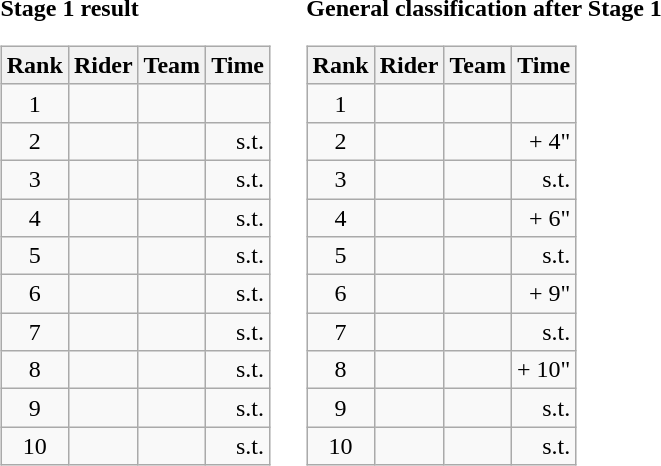<table>
<tr>
<td><strong>Stage 1 result</strong><br><table class="wikitable">
<tr>
<th scope="col">Rank</th>
<th scope="col">Rider</th>
<th scope="col">Team</th>
<th scope="col">Time</th>
</tr>
<tr>
<td style="text-align:center;">1</td>
<td></td>
<td></td>
<td style="text-align:right;"></td>
</tr>
<tr>
<td style="text-align:center;">2</td>
<td></td>
<td></td>
<td style="text-align:right;">s.t.</td>
</tr>
<tr>
<td style="text-align:center;">3</td>
<td></td>
<td></td>
<td style="text-align:right;">s.t.</td>
</tr>
<tr>
<td style="text-align:center;">4</td>
<td></td>
<td></td>
<td style="text-align:right;">s.t.</td>
</tr>
<tr>
<td style="text-align:center;">5</td>
<td></td>
<td></td>
<td style="text-align:right;">s.t.</td>
</tr>
<tr>
<td style="text-align:center;">6</td>
<td></td>
<td></td>
<td style="text-align:right;">s.t.</td>
</tr>
<tr>
<td style="text-align:center;">7</td>
<td></td>
<td></td>
<td style="text-align:right;">s.t.</td>
</tr>
<tr>
<td style="text-align:center;">8</td>
<td></td>
<td></td>
<td style="text-align:right;">s.t.</td>
</tr>
<tr>
<td style="text-align:center;">9</td>
<td></td>
<td></td>
<td style="text-align:right;">s.t.</td>
</tr>
<tr>
<td style="text-align:center;">10</td>
<td></td>
<td></td>
<td style="text-align:right;">s.t.</td>
</tr>
</table>
</td>
<td></td>
<td><strong>General classification after Stage 1</strong><br><table class="wikitable">
<tr>
<th scope="col">Rank</th>
<th scope="col">Rider</th>
<th scope="col">Team</th>
<th scope="col">Time</th>
</tr>
<tr>
<td style="text-align:center;">1</td>
<td>   </td>
<td></td>
<td style="text-align:right;"></td>
</tr>
<tr>
<td style="text-align:center;">2</td>
<td></td>
<td></td>
<td style="text-align:right;">+ 4"</td>
</tr>
<tr>
<td style="text-align:center;">3</td>
<td></td>
<td></td>
<td style="text-align:right;">s.t.</td>
</tr>
<tr>
<td style="text-align:center;">4</td>
<td></td>
<td></td>
<td style="text-align:right;">+ 6"</td>
</tr>
<tr>
<td style="text-align:center;">5</td>
<td></td>
<td></td>
<td style="text-align:right;">s.t.</td>
</tr>
<tr>
<td style="text-align:center;">6</td>
<td></td>
<td></td>
<td style="text-align:right;">+ 9"</td>
</tr>
<tr>
<td style="text-align:center;">7</td>
<td></td>
<td></td>
<td style="text-align:right;">s.t.</td>
</tr>
<tr>
<td style="text-align:center;">8</td>
<td></td>
<td></td>
<td style="text-align:right;">+ 10"</td>
</tr>
<tr>
<td style="text-align:center;">9</td>
<td></td>
<td></td>
<td style="text-align:right;">s.t.</td>
</tr>
<tr>
<td style="text-align:center;">10</td>
<td></td>
<td></td>
<td style="text-align:right;">s.t.</td>
</tr>
</table>
</td>
</tr>
</table>
